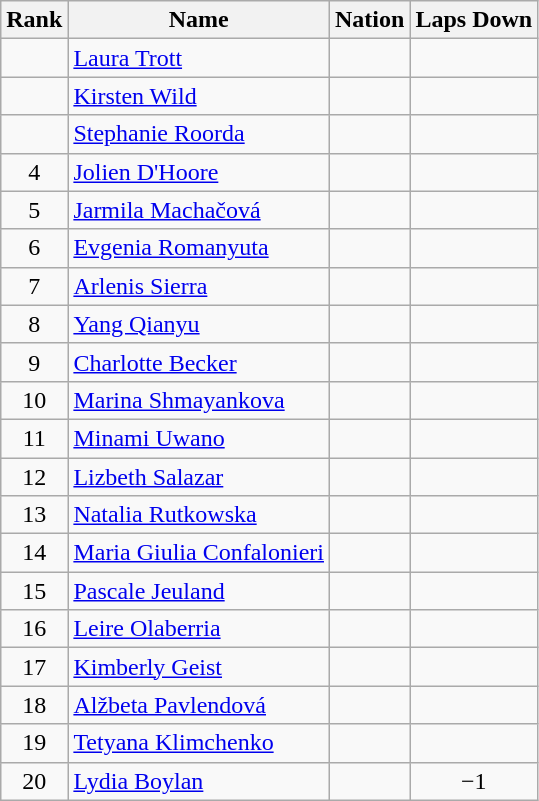<table class="wikitable sortable" style="text-align:center">
<tr>
<th>Rank</th>
<th>Name</th>
<th>Nation</th>
<th>Laps Down</th>
</tr>
<tr>
<td></td>
<td align=left><a href='#'>Laura Trott</a></td>
<td align=left></td>
<td></td>
</tr>
<tr>
<td></td>
<td align=left><a href='#'>Kirsten Wild</a></td>
<td align=left></td>
<td></td>
</tr>
<tr>
<td></td>
<td align=left><a href='#'>Stephanie Roorda</a></td>
<td align=left></td>
<td></td>
</tr>
<tr>
<td>4</td>
<td align=left><a href='#'>Jolien D'Hoore</a></td>
<td align=left></td>
<td></td>
</tr>
<tr>
<td>5</td>
<td align=left><a href='#'>Jarmila Machačová</a></td>
<td align=left></td>
<td></td>
</tr>
<tr>
<td>6</td>
<td align=left><a href='#'>Evgenia Romanyuta</a></td>
<td align=left></td>
<td></td>
</tr>
<tr>
<td>7</td>
<td align=left><a href='#'>Arlenis Sierra</a></td>
<td align=left></td>
<td></td>
</tr>
<tr>
<td>8</td>
<td align=left><a href='#'>Yang Qianyu</a></td>
<td align=left></td>
<td></td>
</tr>
<tr>
<td>9</td>
<td align=left><a href='#'>Charlotte Becker</a></td>
<td align=left></td>
<td></td>
</tr>
<tr>
<td>10</td>
<td align=left><a href='#'>Marina Shmayankova</a></td>
<td align=left></td>
<td></td>
</tr>
<tr>
<td>11</td>
<td align=left><a href='#'>Minami Uwano</a></td>
<td align=left></td>
<td></td>
</tr>
<tr>
<td>12</td>
<td align=left><a href='#'>Lizbeth Salazar</a></td>
<td align=left></td>
<td></td>
</tr>
<tr>
<td>13</td>
<td align=left><a href='#'>Natalia Rutkowska</a></td>
<td align=left></td>
<td></td>
</tr>
<tr>
<td>14</td>
<td align=left><a href='#'>Maria Giulia Confalonieri</a></td>
<td align=left></td>
<td></td>
</tr>
<tr>
<td>15</td>
<td align=left><a href='#'>Pascale Jeuland</a></td>
<td align=left></td>
<td></td>
</tr>
<tr>
<td>16</td>
<td align=left><a href='#'>Leire Olaberria</a></td>
<td align=left></td>
<td></td>
</tr>
<tr>
<td>17</td>
<td align=left><a href='#'>Kimberly Geist</a></td>
<td align=left></td>
<td></td>
</tr>
<tr>
<td>18</td>
<td align=left><a href='#'>Alžbeta Pavlendová</a></td>
<td align=left></td>
<td></td>
</tr>
<tr>
<td>19</td>
<td align=left><a href='#'>Tetyana Klimchenko</a></td>
<td align=left></td>
<td></td>
</tr>
<tr>
<td>20</td>
<td align=left><a href='#'>Lydia Boylan</a></td>
<td align=left></td>
<td>−1</td>
</tr>
</table>
